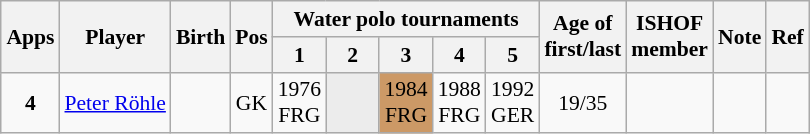<table class="wikitable sortable" style="text-align: center; font-size: 90%; margin-left: 1em;">
<tr>
<th rowspan="2">Apps</th>
<th rowspan="2">Player</th>
<th rowspan="2">Birth</th>
<th rowspan="2">Pos</th>
<th colspan="5">Water polo tournaments</th>
<th rowspan="2">Age of<br>first/last</th>
<th rowspan="2">ISHOF<br>member</th>
<th rowspan="2">Note</th>
<th rowspan="2" class="unsortable">Ref</th>
</tr>
<tr>
<th>1</th>
<th style="width: 2em;" class="unsortable">2</th>
<th style="width: 2em;" class="unsortable">3</th>
<th style="width: 2em;" class="unsortable">4</th>
<th style="width: 2em;" class="unsortable">5</th>
</tr>
<tr>
<td><strong>4</strong></td>
<td style="text-align: left;" data-sort-value="Röhle, Peter"><a href='#'>Peter Röhle</a></td>
<td></td>
<td>GK</td>
<td>1976<br>FRG</td>
<td style="background-color: #ececec;"></td>
<td style="background-color: #cc9966;">1984<br>FRG</td>
<td>1988<br>FRG</td>
<td>1992<br>GER</td>
<td>19/35</td>
<td></td>
<td style="text-align: left;"></td>
<td></td>
</tr>
</table>
